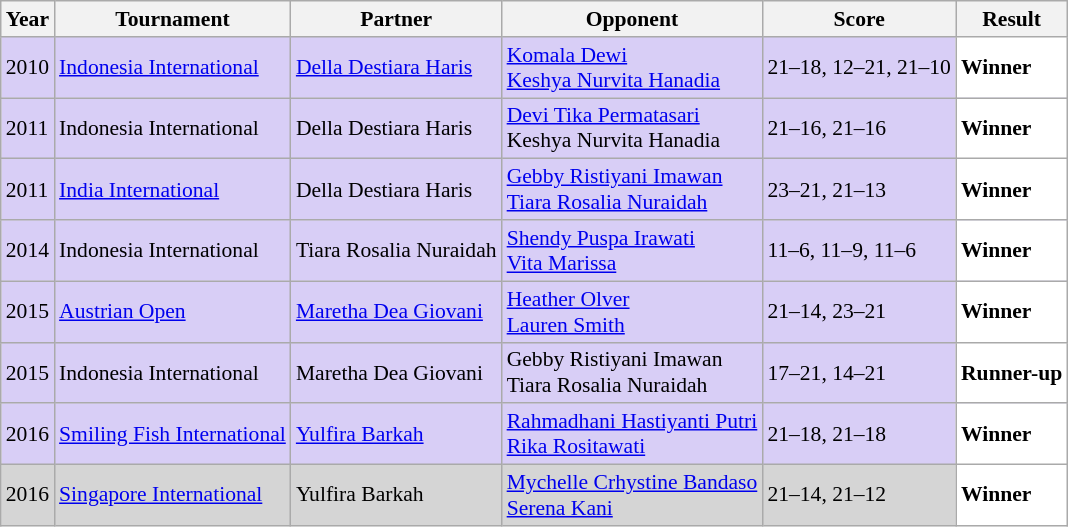<table class="sortable wikitable" style="font-size: 90%">
<tr>
<th>Year</th>
<th>Tournament</th>
<th>Partner</th>
<th>Opponent</th>
<th>Score</th>
<th>Result</th>
</tr>
<tr style="background:#D8CEF6">
<td align="centre">2010</td>
<td align="left"><a href='#'>Indonesia International</a></td>
<td align="left"> <a href='#'>Della Destiara Haris</a></td>
<td align="left"> <a href='#'>Komala Dewi</a> <br>  <a href='#'>Keshya Nurvita Hanadia</a></td>
<td align="left">21–18, 12–21, 21–10</td>
<td style="text-align: left; background:white"> <strong>Winner</strong></td>
</tr>
<tr style="background:#D8CEF6">
<td align="centre">2011</td>
<td align="left">Indonesia International</td>
<td align="left"> Della Destiara Haris</td>
<td align="left"> <a href='#'>Devi Tika Permatasari</a> <br>  Keshya Nurvita Hanadia</td>
<td align="left">21–16, 21–16</td>
<td style="text-align: left; background:white"> <strong>Winner</strong></td>
</tr>
<tr style="background:#D8CEF6">
<td align="centre">2011</td>
<td align="left"><a href='#'>India International</a></td>
<td align="left"> Della Destiara Haris</td>
<td align="left"> <a href='#'>Gebby Ristiyani Imawan</a> <br>  <a href='#'>Tiara Rosalia Nuraidah</a></td>
<td align="left">23–21, 21–13</td>
<td style="text-align: left; background:white"> <strong>Winner</strong></td>
</tr>
<tr style="background:#D8CEF6">
<td align="centre">2014</td>
<td align="left">Indonesia International</td>
<td align="left"> Tiara Rosalia Nuraidah</td>
<td align="left"> <a href='#'>Shendy Puspa Irawati</a> <br>  <a href='#'>Vita Marissa</a></td>
<td align="left">11–6, 11–9, 11–6</td>
<td style="text-align: left; background:white"> <strong>Winner</strong></td>
</tr>
<tr style="background:#D8CEF6">
<td align="centre">2015</td>
<td align="left"><a href='#'>Austrian Open</a></td>
<td align="left"> <a href='#'>Maretha Dea Giovani</a></td>
<td align="left"> <a href='#'>Heather Olver</a> <br>  <a href='#'>Lauren Smith</a></td>
<td align="left">21–14, 23–21</td>
<td style="text-align: left; background:white"> <strong>Winner</strong></td>
</tr>
<tr style="background:#D8CEF6">
<td align="centre">2015</td>
<td align="left">Indonesia International</td>
<td align="left"> Maretha Dea Giovani</td>
<td align="left"> Gebby Ristiyani Imawan <br>  Tiara Rosalia Nuraidah</td>
<td align="left">17–21, 14–21</td>
<td style="text-align:left; background:white"> <strong>Runner-up</strong></td>
</tr>
<tr style="background:#D8CEF6">
<td align="centre">2016</td>
<td align="left"><a href='#'>Smiling Fish International</a></td>
<td align="left"> <a href='#'>Yulfira Barkah</a></td>
<td align="left"> <a href='#'>Rahmadhani Hastiyanti Putri</a> <br>  <a href='#'>Rika Rositawati</a></td>
<td align="left">21–18, 21–18</td>
<td style="text-align: left; background:white"> <strong>Winner</strong></td>
</tr>
<tr style="background:#D5D5D5">
<td align="centre">2016</td>
<td align="left"><a href='#'>Singapore International</a></td>
<td align="left"> Yulfira Barkah</td>
<td align="left"> <a href='#'>Mychelle Crhystine Bandaso</a> <br>  <a href='#'>Serena Kani</a></td>
<td align="left">21–14, 21–12</td>
<td style="text-align: left; background:white"> <strong>Winner</strong></td>
</tr>
</table>
